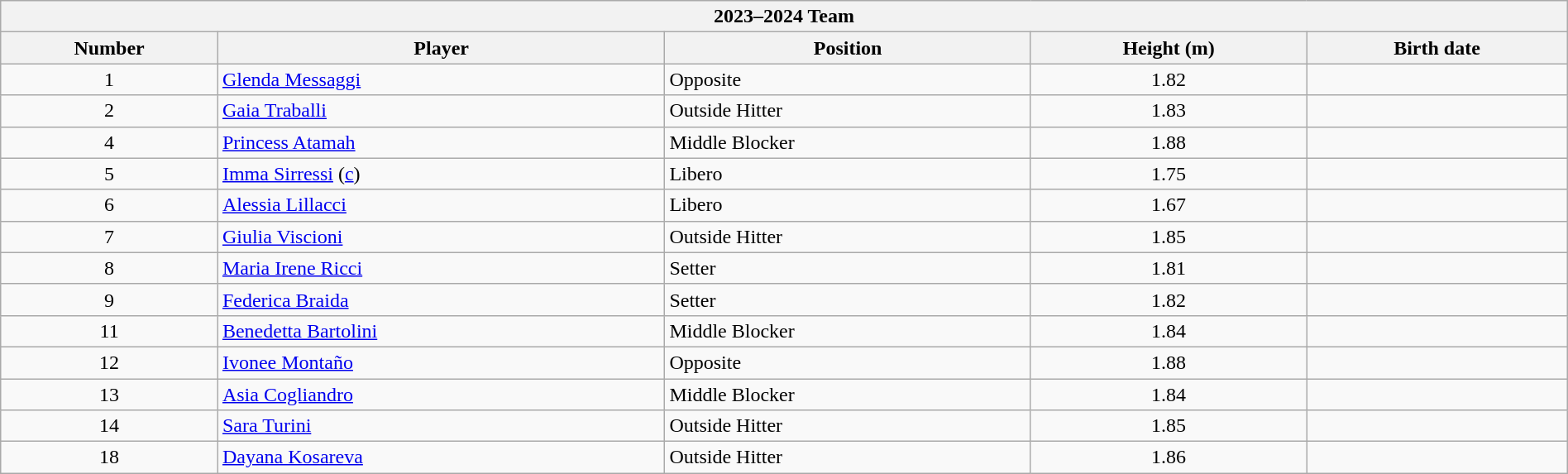<table class="wikitable collapsible collapsed" style="width:100%;">
<tr>
<th colspan=5><strong>2023–2024 Team</strong></th>
</tr>
<tr>
<th>Number</th>
<th>Player</th>
<th>Position</th>
<th>Height (m)</th>
<th>Birth date</th>
</tr>
<tr>
<td align=center>1</td>
<td> <a href='#'>Glenda Messaggi</a></td>
<td>Opposite</td>
<td align=center>1.82</td>
<td></td>
</tr>
<tr>
<td align=center>2</td>
<td> <a href='#'>Gaia Traballi</a></td>
<td>Outside Hitter</td>
<td align=center>1.83</td>
<td></td>
</tr>
<tr>
<td align=center>4</td>
<td> <a href='#'>Princess Atamah</a></td>
<td>Middle Blocker</td>
<td align=center>1.88</td>
<td></td>
</tr>
<tr>
<td align=center>5</td>
<td> <a href='#'>Imma Sirressi</a> (<a href='#'>c</a>)</td>
<td>Libero</td>
<td align=center>1.75</td>
<td></td>
</tr>
<tr>
<td align=center>6</td>
<td> <a href='#'>Alessia Lillacci</a></td>
<td>Libero</td>
<td align=center>1.67</td>
<td></td>
</tr>
<tr>
<td align=center>7</td>
<td> <a href='#'>Giulia Viscioni</a></td>
<td>Outside Hitter</td>
<td align=center>1.85</td>
<td></td>
</tr>
<tr>
<td align=center>8</td>
<td> <a href='#'>Maria Irene Ricci</a></td>
<td>Setter</td>
<td align=center>1.81</td>
<td></td>
</tr>
<tr>
<td align=center>9</td>
<td> <a href='#'>Federica Braida</a></td>
<td>Setter</td>
<td align=center>1.82</td>
<td></td>
</tr>
<tr>
<td align=center>11</td>
<td> <a href='#'>Benedetta Bartolini</a></td>
<td>Middle Blocker</td>
<td align=center>1.84</td>
<td></td>
</tr>
<tr>
<td align=center>12</td>
<td> <a href='#'>Ivonee Montaño</a></td>
<td>Opposite</td>
<td align=center>1.88</td>
<td></td>
</tr>
<tr>
<td align=center>13</td>
<td> <a href='#'>Asia Cogliandro</a></td>
<td>Middle Blocker</td>
<td align=center>1.84</td>
<td></td>
</tr>
<tr>
<td align=center>14</td>
<td> <a href='#'>Sara Turini</a></td>
<td>Outside Hitter</td>
<td align=center>1.85</td>
<td></td>
</tr>
<tr>
<td align=center>18</td>
<td> <a href='#'>Dayana Kosareva</a></td>
<td>Outside Hitter</td>
<td align=center>1.86</td>
<td></td>
</tr>
</table>
